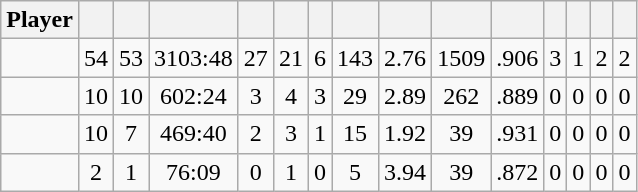<table class="wikitable sortable" style="text-align:center;">
<tr>
<th>Player</th>
<th></th>
<th></th>
<th></th>
<th></th>
<th></th>
<th></th>
<th></th>
<th></th>
<th></th>
<th></th>
<th></th>
<th></th>
<th></th>
<th></th>
</tr>
<tr>
<td></td>
<td>54</td>
<td>53</td>
<td>3103:48</td>
<td>27</td>
<td>21</td>
<td>6</td>
<td>143</td>
<td>2.76</td>
<td>1509</td>
<td>.906</td>
<td>3</td>
<td>1</td>
<td>2</td>
<td>2</td>
</tr>
<tr>
<td></td>
<td>10</td>
<td>10</td>
<td>602:24</td>
<td>3</td>
<td>4</td>
<td>3</td>
<td>29</td>
<td>2.89</td>
<td>262</td>
<td>.889</td>
<td>0</td>
<td>0</td>
<td>0</td>
<td>0</td>
</tr>
<tr>
<td></td>
<td>10</td>
<td>7</td>
<td>469:40</td>
<td>2</td>
<td>3</td>
<td>1</td>
<td>15</td>
<td>1.92</td>
<td>39</td>
<td>.931</td>
<td>0</td>
<td>0</td>
<td>0</td>
<td>0</td>
</tr>
<tr>
<td></td>
<td>2</td>
<td>1</td>
<td>76:09</td>
<td>0</td>
<td>1</td>
<td>0</td>
<td>5</td>
<td>3.94</td>
<td>39</td>
<td>.872</td>
<td>0</td>
<td>0</td>
<td>0</td>
<td>0</td>
</tr>
</table>
